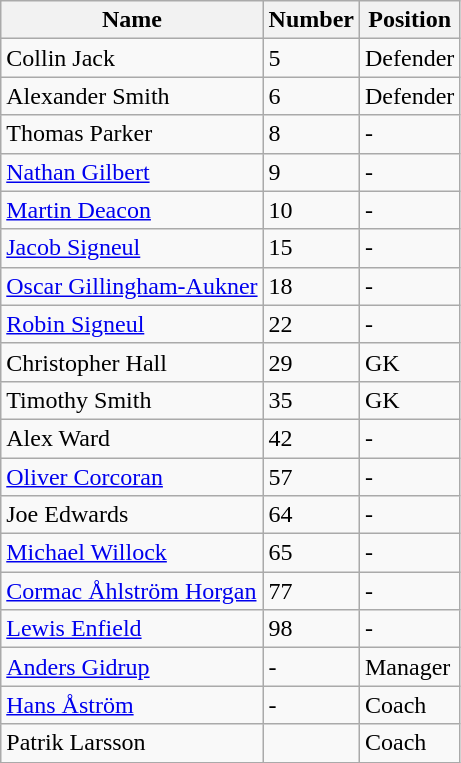<table class="wikitable mw-collapsible">
<tr>
<th>Name</th>
<th>Number</th>
<th>Position</th>
</tr>
<tr>
<td>Collin Jack</td>
<td>5</td>
<td>Defender</td>
</tr>
<tr>
<td>Alexander Smith</td>
<td>6</td>
<td>Defender</td>
</tr>
<tr>
<td>Thomas Parker</td>
<td>8</td>
<td>-</td>
</tr>
<tr>
<td><a href='#'>Nathan Gilbert</a></td>
<td>9</td>
<td>-</td>
</tr>
<tr>
<td><a href='#'>Martin Deacon</a></td>
<td>10</td>
<td>-</td>
</tr>
<tr>
<td><a href='#'>Jacob Signeul</a></td>
<td>15</td>
<td>-</td>
</tr>
<tr>
<td><a href='#'>Oscar Gillingham-Aukner</a></td>
<td>18</td>
<td>-</td>
</tr>
<tr>
<td><a href='#'>Robin Signeul</a></td>
<td>22</td>
<td>-</td>
</tr>
<tr>
<td>Christopher Hall</td>
<td>29</td>
<td>GK</td>
</tr>
<tr>
<td>Timothy Smith</td>
<td>35</td>
<td>GK</td>
</tr>
<tr>
<td>Alex Ward</td>
<td>42</td>
<td>-</td>
</tr>
<tr>
<td><a href='#'>Oliver Corcoran</a></td>
<td>57</td>
<td>-</td>
</tr>
<tr>
<td>Joe Edwards</td>
<td>64</td>
<td>-</td>
</tr>
<tr>
<td><a href='#'>Michael Willock</a></td>
<td>65</td>
<td>-</td>
</tr>
<tr>
<td><a href='#'>Cormac Åhlström Horgan</a></td>
<td>77</td>
<td>-</td>
</tr>
<tr>
<td><a href='#'>Lewis Enfield</a></td>
<td>98</td>
<td>-</td>
</tr>
<tr>
<td><a href='#'>Anders Gidrup</a></td>
<td>-</td>
<td>Manager</td>
</tr>
<tr>
<td><a href='#'>Hans Åström</a></td>
<td>-</td>
<td>Coach</td>
</tr>
<tr>
<td>Patrik Larsson</td>
<td></td>
<td>Coach</td>
</tr>
</table>
